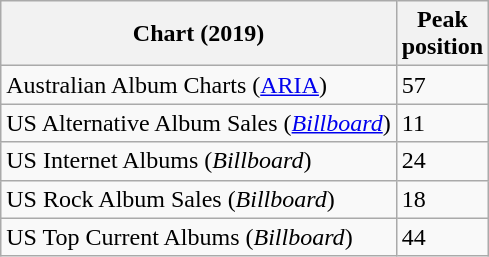<table class="wikitable sortable">
<tr>
<th>Chart (2019)</th>
<th>Peak<br>position</th>
</tr>
<tr>
<td>Australian Album Charts (<a href='#'>ARIA</a>)</td>
<td>57</td>
</tr>
<tr>
<td>US Alternative Album Sales (<a href='#'><em>Billboard</em></a>)</td>
<td>11</td>
</tr>
<tr>
<td>US Internet Albums (<em>Billboard</em>)</td>
<td>24</td>
</tr>
<tr>
<td>US Rock Album Sales (<em>Billboard</em>)</td>
<td>18</td>
</tr>
<tr>
<td>US Top Current Albums (<em>Billboard</em>)</td>
<td>44</td>
</tr>
</table>
